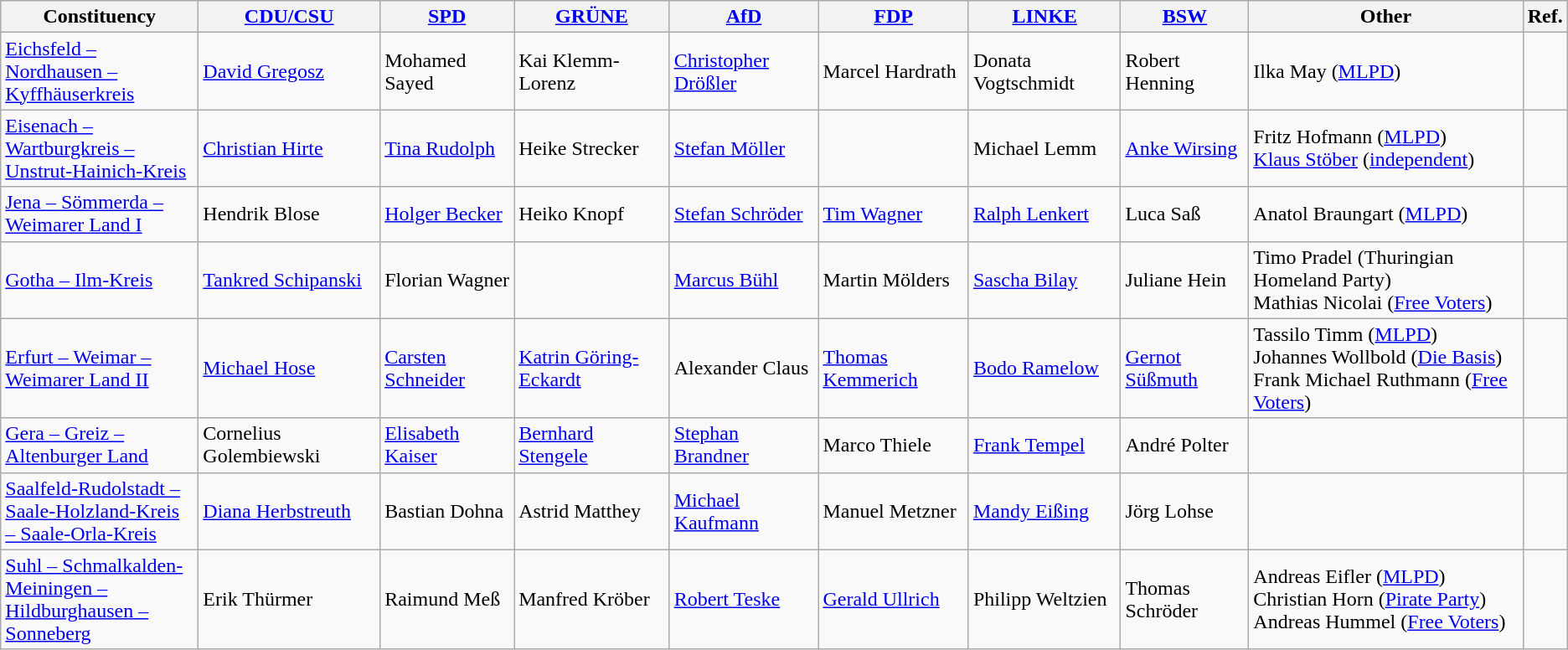<table class="wikitable">
<tr>
<th width=150>Constituency</th>
<th><a href='#'>CDU/CSU</a></th>
<th><a href='#'>SPD</a></th>
<th><a href='#'>GRÜNE</a></th>
<th><a href='#'>AfD</a></th>
<th><a href='#'>FDP</a></th>
<th><a href='#'>LINKE</a></th>
<th><a href='#'>BSW</a></th>
<th>Other</th>
<th>Ref.</th>
</tr>
<tr>
<td><a href='#'>Eichsfeld – Nordhausen – Kyffhäuserkreis</a></td>
<td><a href='#'>David Gregosz</a></td>
<td>Mohamed Sayed</td>
<td>Kai Klemm-Lorenz</td>
<td><a href='#'>Christopher Drößler</a></td>
<td>Marcel Hardrath</td>
<td>Donata Vogtschmidt</td>
<td>Robert Henning</td>
<td>Ilka May (<a href='#'>MLPD</a>)</td>
<td></td>
</tr>
<tr>
<td><a href='#'>Eisenach – Wartburgkreis – Unstrut-Hainich-Kreis</a></td>
<td><a href='#'>Christian Hirte</a></td>
<td><a href='#'>Tina Rudolph</a></td>
<td>Heike Strecker</td>
<td><a href='#'>Stefan Möller</a></td>
<td></td>
<td>Michael Lemm</td>
<td><a href='#'>Anke Wirsing</a></td>
<td>Fritz Hofmann (<a href='#'>MLPD</a>)<br><a href='#'>Klaus Stöber</a> (<a href='#'>independent</a>)</td>
<td></td>
</tr>
<tr>
<td><a href='#'>Jena – Sömmerda – Weimarer Land I</a></td>
<td>Hendrik Blose</td>
<td><a href='#'>Holger Becker</a></td>
<td>Heiko Knopf</td>
<td><a href='#'>Stefan Schröder</a></td>
<td><a href='#'>Tim Wagner</a></td>
<td><a href='#'>Ralph Lenkert</a></td>
<td>Luca Saß</td>
<td>Anatol Braungart (<a href='#'>MLPD</a>)</td>
<td></td>
</tr>
<tr>
<td><a href='#'>Gotha – Ilm-Kreis</a></td>
<td><a href='#'>Tankred Schipanski</a></td>
<td>Florian Wagner</td>
<td></td>
<td><a href='#'>Marcus Bühl</a></td>
<td>Martin Mölders</td>
<td><a href='#'>Sascha Bilay</a></td>
<td>Juliane Hein</td>
<td>Timo Pradel (Thuringian Homeland Party)<br>Mathias Nicolai (<a href='#'>Free Voters</a>)</td>
<td></td>
</tr>
<tr>
<td><a href='#'>Erfurt – Weimar – Weimarer Land II</a></td>
<td><a href='#'>Michael Hose</a></td>
<td><a href='#'>Carsten Schneider</a></td>
<td><a href='#'>Katrin Göring-Eckardt</a></td>
<td>Alexander Claus</td>
<td><a href='#'>Thomas Kemmerich</a></td>
<td><a href='#'>Bodo Ramelow</a></td>
<td><a href='#'>Gernot Süßmuth</a></td>
<td>Tassilo Timm (<a href='#'>MLPD</a>)<br>Johannes Wollbold (<a href='#'>Die Basis</a>)<br>Frank Michael Ruthmann (<a href='#'>Free Voters</a>)</td>
<td></td>
</tr>
<tr>
<td><a href='#'>Gera – Greiz – Altenburger Land</a></td>
<td>Cornelius Golembiewski</td>
<td><a href='#'>Elisabeth Kaiser</a></td>
<td><a href='#'>Bernhard Stengele</a></td>
<td><a href='#'>Stephan Brandner</a></td>
<td>Marco Thiele</td>
<td><a href='#'>Frank Tempel</a></td>
<td>André Polter</td>
<td></td>
<td></td>
</tr>
<tr>
<td><a href='#'>Saalfeld-Rudolstadt – Saale-Holzland-Kreis – Saale-Orla-Kreis</a></td>
<td><a href='#'>Diana Herbstreuth</a></td>
<td>Bastian Dohna</td>
<td>Astrid Matthey</td>
<td><a href='#'>Michael Kaufmann</a></td>
<td>Manuel Metzner</td>
<td><a href='#'>Mandy Eißing</a></td>
<td>Jörg Lohse</td>
<td></td>
<td></td>
</tr>
<tr>
<td><a href='#'>Suhl – Schmalkalden-Meiningen – Hildburghausen – Sonneberg</a></td>
<td>Erik Thürmer</td>
<td>Raimund Meß</td>
<td>Manfred Kröber</td>
<td><a href='#'>Robert Teske</a></td>
<td><a href='#'>Gerald Ullrich</a></td>
<td>Philipp Weltzien</td>
<td>Thomas Schröder</td>
<td>Andreas Eifler (<a href='#'>MLPD</a>)<br>Christian Horn (<a href='#'>Pirate Party</a>)<br>Andreas Hummel (<a href='#'>Free Voters</a>)</td>
<td></td>
</tr>
</table>
